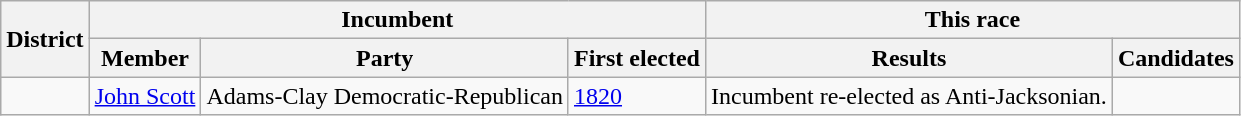<table class=wikitable>
<tr>
<th rowspan=2>District</th>
<th colspan=3>Incumbent</th>
<th colspan=2>This race</th>
</tr>
<tr>
<th>Member</th>
<th>Party</th>
<th>First elected</th>
<th>Results</th>
<th>Candidates</th>
</tr>
<tr>
<td></td>
<td><a href='#'>John Scott</a></td>
<td>Adams-Clay Democratic-Republican</td>
<td><a href='#'>1820</a></td>
<td>Incumbent re-elected as Anti-Jacksonian.</td>
<td nowrap></td>
</tr>
</table>
